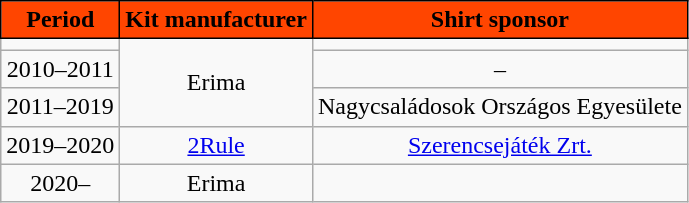<table class="wikitable" style="text-align:center;margin-left:1em">
<tr>
<th style="color:black; background:#FF4500; border:1px solid black">Period</th>
<th style="color:black; background:#FF4500; border:1px solid black">Kit manufacturer</th>
<th style="color:black; background:#FF4500; border:1px solid black">Shirt sponsor</th>
</tr>
<tr>
<td></td>
<td rowspan=3>Erima</td>
<td></td>
</tr>
<tr>
<td>2010–2011</td>
<td>–</td>
</tr>
<tr>
<td>2011–2019</td>
<td>Nagycsaládosok Országos Egyesülete</td>
</tr>
<tr>
<td>2019–2020</td>
<td><a href='#'>2Rule</a></td>
<td><a href='#'>Szerencsejáték Zrt.</a></td>
</tr>
<tr>
<td>2020–</td>
<td>Erima</td>
<td></td>
</tr>
</table>
